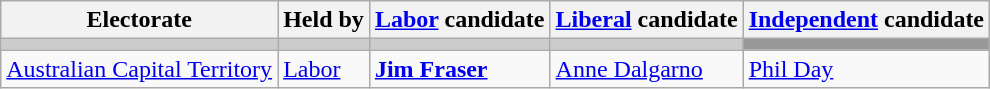<table class="wikitable">
<tr>
<th>Electorate</th>
<th>Held by</th>
<th><a href='#'>Labor</a> candidate</th>
<th><a href='#'>Liberal</a> candidate</th>
<th><a href='#'>Independent</a> candidate</th>
</tr>
<tr bgcolor="#cccccc">
<td></td>
<td></td>
<td></td>
<td></td>
<td bgcolor="#999999"></td>
</tr>
<tr>
<td><a href='#'>Australian Capital Territory</a></td>
<td><a href='#'>Labor</a></td>
<td><strong><a href='#'>Jim Fraser</a></strong></td>
<td><a href='#'>Anne Dalgarno</a></td>
<td><a href='#'>Phil Day</a></td>
</tr>
</table>
